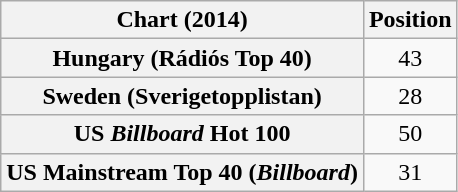<table class="wikitable plainrowheaders sortable" style="text-align:center">
<tr>
<th>Chart (2014)</th>
<th>Position</th>
</tr>
<tr>
<th scope="row">Hungary (Rádiós Top 40)</th>
<td>43</td>
</tr>
<tr>
<th scope="row">Sweden (Sverigetopplistan)</th>
<td>28</td>
</tr>
<tr>
<th scope="row">US <em>Billboard</em> Hot 100</th>
<td>50</td>
</tr>
<tr>
<th scope="row">US Mainstream Top 40 (<em>Billboard</em>)</th>
<td>31</td>
</tr>
</table>
